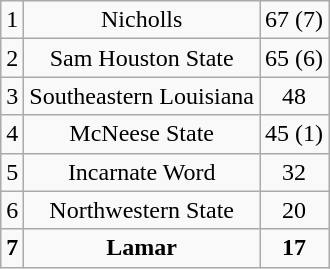<table class="wikitable">
<tr align="center">
<td>1</td>
<td>Nicholls</td>
<td>67 (7)</td>
</tr>
<tr align="center">
<td>2</td>
<td>Sam Houston State</td>
<td>65 (6)</td>
</tr>
<tr align="center">
<td>3</td>
<td>Southeastern Louisiana</td>
<td>48</td>
</tr>
<tr align="center">
<td>4</td>
<td>McNeese State</td>
<td>45 (1)</td>
</tr>
<tr align="center">
<td>5</td>
<td>Incarnate Word</td>
<td>32</td>
</tr>
<tr align="center">
<td>6</td>
<td>Northwestern State</td>
<td>20</td>
</tr>
<tr align="center">
<td><strong>7</strong></td>
<td><strong>Lamar</strong></td>
<td><strong>17</strong></td>
</tr>
</table>
